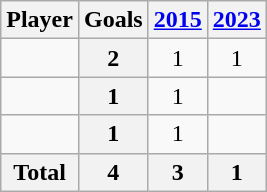<table class="wikitable sortable" style="text-align:center;">
<tr>
<th>Player</th>
<th>Goals</th>
<th><a href='#'>2015</a></th>
<th><a href='#'>2023</a></th>
</tr>
<tr>
<td align="left"></td>
<th>2</th>
<td>1</td>
<td>1</td>
</tr>
<tr>
<td align="left"></td>
<th>1</th>
<td>1</td>
<td></td>
</tr>
<tr>
<td align="left"></td>
<th>1</th>
<td>1</td>
<td></td>
</tr>
<tr class="sortbottom">
<th>Total</th>
<th>4</th>
<th>3</th>
<th>1</th>
</tr>
</table>
